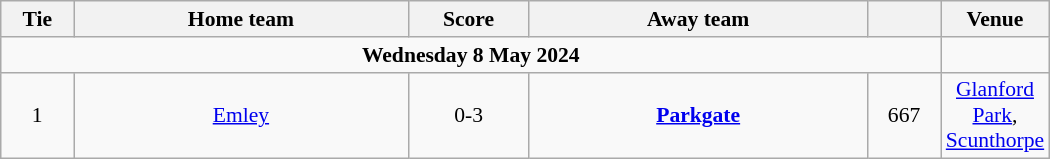<table class="wikitable" style="width:700px;text-align:center;font-size:90%">
<tr>
<th scope="col" style="width: 7.50%">Tie</th>
<th scope="col" style="width:36.25%">Home team</th>
<th scope="col" style="width:12.50%">Score</th>
<th scope="col" style="width:36.25%">Away team</th>
<th scope="col" style="width: 7.50%"></th>
<th scope="col" style="width:36.25%">Venue</th>
</tr>
<tr>
<td colspan="5"><strong>Wednesday 8 May 2024</strong></td>
</tr>
<tr>
<td>1</td>
<td><a href='#'>Emley</a></td>
<td>0-3</td>
<td><strong><a href='#'>Parkgate</a></strong></td>
<td>667</td>
<td><a href='#'>Glanford Park</a>, <a href='#'>Scunthorpe</a></td>
</tr>
</table>
